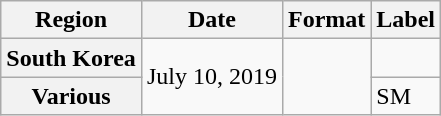<table class="wikitable plainrowheaders">
<tr>
<th>Region</th>
<th>Date</th>
<th>Format</th>
<th>Label</th>
</tr>
<tr>
<th scope="row">South Korea</th>
<td rowspan="2">July 10, 2019</td>
<td rowspan="2"></td>
<td></td>
</tr>
<tr>
<th scope="row">Various</th>
<td>SM</td>
</tr>
</table>
